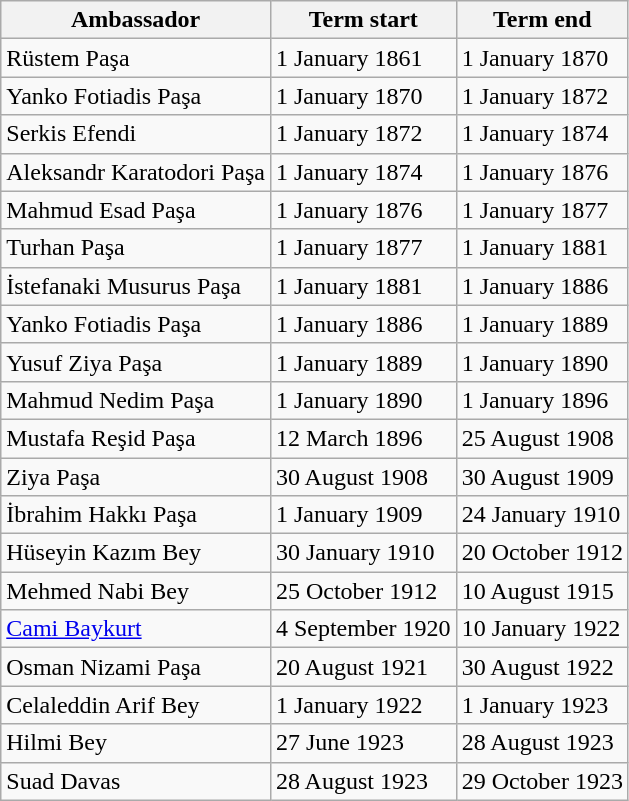<table class="wikitable">
<tr>
<th>Ambassador</th>
<th>Term start</th>
<th>Term end</th>
</tr>
<tr>
<td>Rüstem Paşa</td>
<td>1 January 1861</td>
<td>1 January 1870</td>
</tr>
<tr>
<td>Yanko Fotiadis Paşa</td>
<td>1 January 1870</td>
<td>1 January 1872</td>
</tr>
<tr>
<td>Serkis Efendi</td>
<td>1 January 1872</td>
<td>1 January 1874</td>
</tr>
<tr>
<td>Aleksandr Karatodori Paşa</td>
<td>1 January 1874</td>
<td>1 January 1876</td>
</tr>
<tr>
<td>Mahmud Esad Paşa</td>
<td>1 January 1876</td>
<td>1 January 1877</td>
</tr>
<tr>
<td>Turhan Paşa</td>
<td>1 January 1877</td>
<td>1 January 1881</td>
</tr>
<tr>
<td>İstefanaki Musurus Paşa</td>
<td>1 January 1881</td>
<td>1 January 1886</td>
</tr>
<tr>
<td>Yanko Fotiadis Paşa</td>
<td>1 January 1886</td>
<td>1 January 1889</td>
</tr>
<tr>
<td>Yusuf Ziya Paşa</td>
<td>1 January 1889</td>
<td>1 January 1890</td>
</tr>
<tr>
<td>Mahmud Nedim Paşa</td>
<td>1 January 1890</td>
<td>1 January 1896</td>
</tr>
<tr>
<td>Mustafa Reşid Paşa</td>
<td>12 March 1896</td>
<td>25 August 1908</td>
</tr>
<tr>
<td>Ziya Paşa</td>
<td>30 August 1908</td>
<td>30 August 1909</td>
</tr>
<tr>
<td>İbrahim Hakkı Paşa</td>
<td>1 January 1909</td>
<td>24 January 1910</td>
</tr>
<tr>
<td>Hüseyin Kazım Bey</td>
<td>30 January 1910</td>
<td>20 October 1912</td>
</tr>
<tr>
<td>Mehmed Nabi Bey</td>
<td>25 October 1912</td>
<td>10 August 1915</td>
</tr>
<tr>
<td><a href='#'>Cami Baykurt</a></td>
<td>4 September 1920</td>
<td>10 January 1922</td>
</tr>
<tr>
<td>Osman Nizami Paşa</td>
<td>20 August 1921</td>
<td>30 August 1922</td>
</tr>
<tr>
<td>Celaleddin Arif Bey</td>
<td>1 January 1922</td>
<td>1 January 1923</td>
</tr>
<tr>
<td>Hilmi Bey</td>
<td>27 June 1923</td>
<td>28 August 1923</td>
</tr>
<tr>
<td>Suad Davas</td>
<td>28 August 1923</td>
<td>29 October 1923</td>
</tr>
</table>
